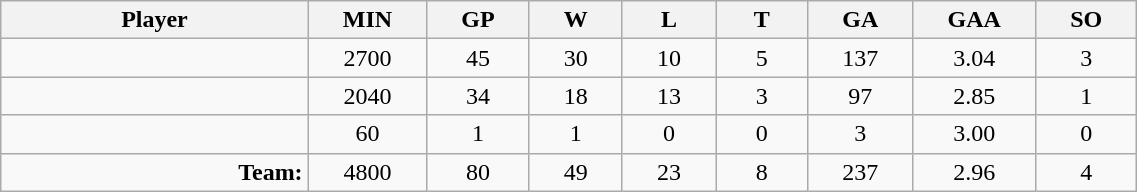<table class="wikitable sortable" width="60%">
<tr>
<th bgcolor="#DDDDFF" width="10%">Player</th>
<th width="3%" bgcolor="#DDDDFF" title="Minutes played">MIN</th>
<th width="3%" bgcolor="#DDDDFF" title="Games played in">GP</th>
<th width="3%" bgcolor="#DDDDFF" title="Wins">W</th>
<th width="3%" bgcolor="#DDDDFF"title="Losses">L</th>
<th width="3%" bgcolor="#DDDDFF" title="Ties">T</th>
<th width="3%" bgcolor="#DDDDFF" title="Goals against">GA</th>
<th width="3%" bgcolor="#DDDDFF" title="Goals against average">GAA</th>
<th width="3%" bgcolor="#DDDDFF"title="Shut-outs">SO</th>
</tr>
<tr align="center">
<td align="right"></td>
<td>2700</td>
<td>45</td>
<td>30</td>
<td>10</td>
<td>5</td>
<td>137</td>
<td>3.04</td>
<td>3</td>
</tr>
<tr align="center">
<td align="right"></td>
<td>2040</td>
<td>34</td>
<td>18</td>
<td>13</td>
<td>3</td>
<td>97</td>
<td>2.85</td>
<td>1</td>
</tr>
<tr align="center">
<td align="right"></td>
<td>60</td>
<td>1</td>
<td>1</td>
<td>0</td>
<td>0</td>
<td>3</td>
<td>3.00</td>
<td>0</td>
</tr>
<tr align="center">
<td align="right"><strong>Team:</strong></td>
<td>4800</td>
<td>80</td>
<td>49</td>
<td>23</td>
<td>8</td>
<td>237</td>
<td>2.96</td>
<td>4</td>
</tr>
</table>
